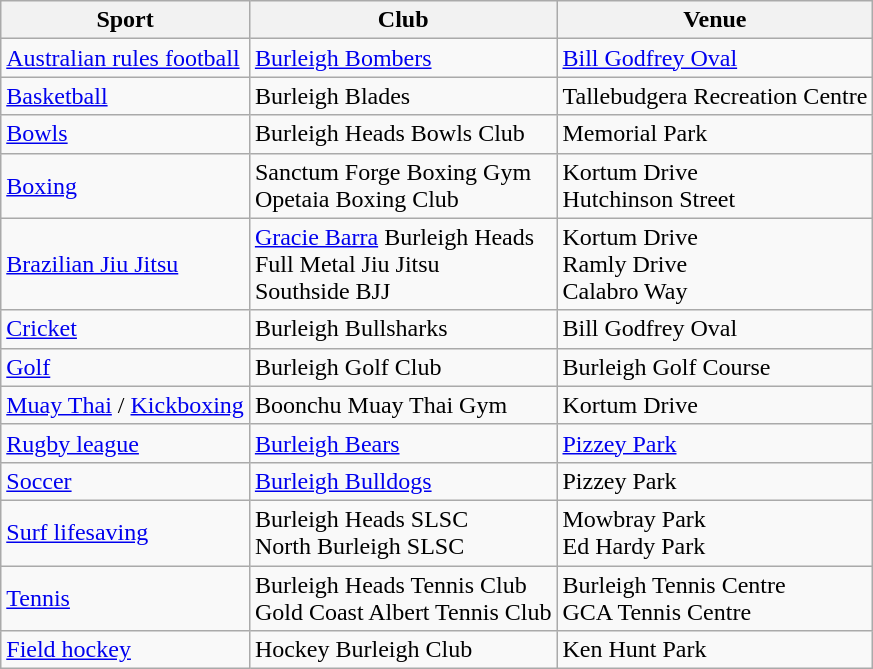<table class="wikitable">
<tr>
<th>Sport</th>
<th>Club</th>
<th>Venue</th>
</tr>
<tr>
<td><a href='#'>Australian rules football</a></td>
<td><a href='#'>Burleigh Bombers</a></td>
<td><a href='#'>Bill Godfrey Oval</a></td>
</tr>
<tr>
<td><a href='#'>Basketball</a></td>
<td>Burleigh Blades</td>
<td>Tallebudgera Recreation Centre</td>
</tr>
<tr>
<td><a href='#'>Bowls</a></td>
<td>Burleigh Heads Bowls Club</td>
<td>Memorial Park</td>
</tr>
<tr>
<td><a href='#'>Boxing</a></td>
<td>Sanctum Forge Boxing Gym<br>Opetaia Boxing Club</td>
<td>Kortum Drive<br>Hutchinson Street</td>
</tr>
<tr>
<td><a href='#'>Brazilian Jiu Jitsu</a></td>
<td><a href='#'>Gracie Barra</a> Burleigh Heads<br>Full Metal Jiu Jitsu<br>Southside BJJ</td>
<td>Kortum Drive<br>Ramly Drive<br>Calabro Way</td>
</tr>
<tr>
<td><a href='#'>Cricket</a></td>
<td>Burleigh Bullsharks</td>
<td>Bill Godfrey Oval</td>
</tr>
<tr>
<td><a href='#'>Golf</a></td>
<td>Burleigh Golf Club</td>
<td>Burleigh Golf Course</td>
</tr>
<tr>
<td><a href='#'>Muay Thai</a> / <a href='#'>Kickboxing</a></td>
<td>Boonchu Muay Thai Gym</td>
<td>Kortum Drive</td>
</tr>
<tr>
<td><a href='#'>Rugby league</a></td>
<td><a href='#'>Burleigh Bears</a></td>
<td><a href='#'>Pizzey Park</a></td>
</tr>
<tr>
<td><a href='#'>Soccer</a></td>
<td><a href='#'>Burleigh Bulldogs</a></td>
<td>Pizzey Park</td>
</tr>
<tr>
<td><a href='#'>Surf lifesaving</a></td>
<td>Burleigh Heads SLSC<br>North Burleigh SLSC</td>
<td>Mowbray Park <br>Ed Hardy Park</td>
</tr>
<tr>
<td><a href='#'>Tennis</a></td>
<td>Burleigh Heads Tennis Club<br>Gold Coast Albert Tennis Club</td>
<td>Burleigh Tennis Centre<br>GCA Tennis Centre</td>
</tr>
<tr>
<td><a href='#'>Field hockey</a></td>
<td>Hockey Burleigh Club</td>
<td>Ken Hunt Park</td>
</tr>
</table>
